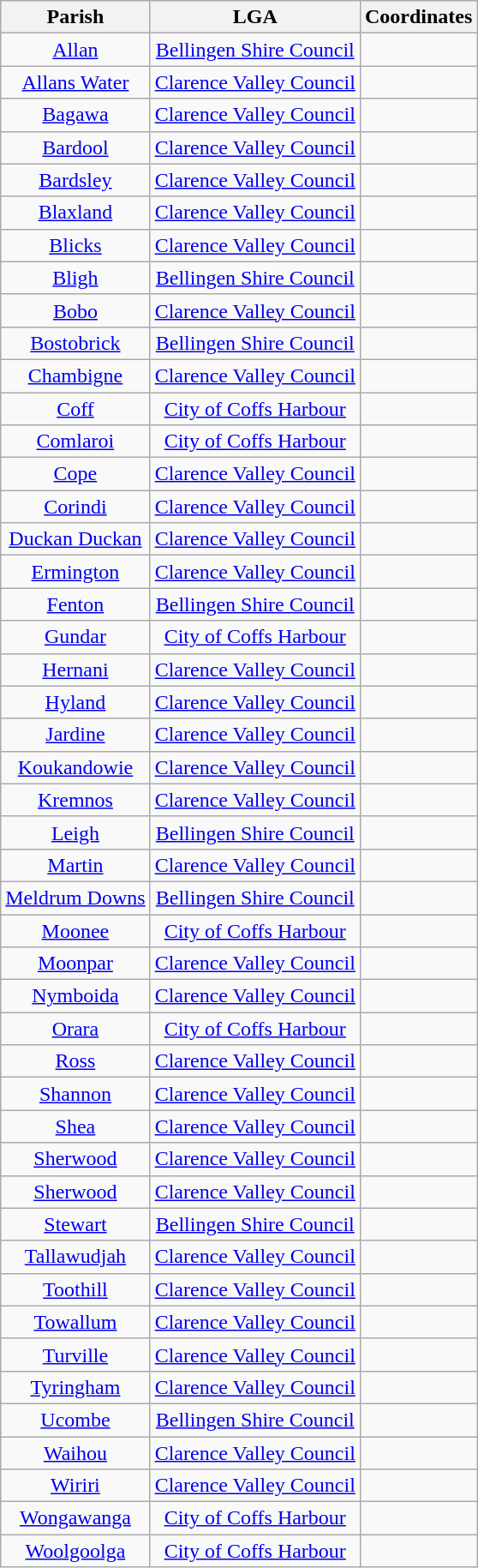<table class="wikitable" style="text-align:center">
<tr>
<th>Parish</th>
<th>LGA</th>
<th>Coordinates</th>
</tr>
<tr>
<td><a href='#'>Allan</a></td>
<td><a href='#'>Bellingen Shire Council</a></td>
<td></td>
</tr>
<tr>
<td><a href='#'>Allans Water</a></td>
<td><a href='#'>Clarence Valley Council</a></td>
<td></td>
</tr>
<tr>
<td><a href='#'>Bagawa</a></td>
<td><a href='#'>Clarence Valley Council</a></td>
<td></td>
</tr>
<tr>
<td><a href='#'>Bardool</a></td>
<td><a href='#'>Clarence Valley Council</a></td>
<td></td>
</tr>
<tr>
<td><a href='#'>Bardsley</a></td>
<td><a href='#'>Clarence Valley Council</a></td>
<td></td>
</tr>
<tr>
<td><a href='#'>Blaxland</a></td>
<td><a href='#'>Clarence Valley Council</a></td>
<td></td>
</tr>
<tr>
<td><a href='#'>Blicks</a></td>
<td><a href='#'>Clarence Valley Council</a></td>
<td></td>
</tr>
<tr>
<td><a href='#'>Bligh</a></td>
<td><a href='#'>Bellingen Shire Council</a></td>
<td></td>
</tr>
<tr>
<td><a href='#'>Bobo</a></td>
<td><a href='#'>Clarence Valley Council</a></td>
<td></td>
</tr>
<tr>
<td><a href='#'>Bostobrick</a></td>
<td><a href='#'>Bellingen Shire Council</a></td>
<td></td>
</tr>
<tr>
<td><a href='#'>Chambigne</a></td>
<td><a href='#'>Clarence Valley Council</a></td>
<td></td>
</tr>
<tr>
<td><a href='#'>Coff</a></td>
<td><a href='#'>City of Coffs Harbour</a></td>
<td></td>
</tr>
<tr>
<td><a href='#'>Comlaroi</a></td>
<td><a href='#'>City of Coffs Harbour</a></td>
<td></td>
</tr>
<tr>
<td><a href='#'>Cope</a></td>
<td><a href='#'>Clarence Valley Council</a></td>
<td></td>
</tr>
<tr>
<td><a href='#'>Corindi</a></td>
<td><a href='#'>Clarence Valley Council</a></td>
<td></td>
</tr>
<tr>
<td><a href='#'>Duckan Duckan</a></td>
<td><a href='#'>Clarence Valley Council</a></td>
<td></td>
</tr>
<tr>
<td><a href='#'>Ermington</a></td>
<td><a href='#'>Clarence Valley Council</a></td>
<td></td>
</tr>
<tr>
<td><a href='#'>Fenton</a></td>
<td><a href='#'>Bellingen Shire Council</a></td>
<td></td>
</tr>
<tr>
<td><a href='#'>Gundar</a></td>
<td><a href='#'>City of Coffs Harbour</a></td>
<td></td>
</tr>
<tr>
<td><a href='#'>Hernani</a></td>
<td><a href='#'>Clarence Valley Council</a></td>
<td></td>
</tr>
<tr>
<td><a href='#'>Hyland</a></td>
<td><a href='#'>Clarence Valley Council</a></td>
<td></td>
</tr>
<tr>
<td><a href='#'>Jardine</a></td>
<td><a href='#'>Clarence Valley Council</a></td>
<td></td>
</tr>
<tr>
<td><a href='#'>Koukandowie</a></td>
<td><a href='#'>Clarence Valley Council</a></td>
<td></td>
</tr>
<tr>
<td><a href='#'>Kremnos</a></td>
<td><a href='#'>Clarence Valley Council</a></td>
<td></td>
</tr>
<tr>
<td><a href='#'>Leigh</a></td>
<td><a href='#'>Bellingen Shire Council</a></td>
<td></td>
</tr>
<tr>
<td><a href='#'>Martin</a></td>
<td><a href='#'>Clarence Valley Council</a></td>
<td></td>
</tr>
<tr>
<td><a href='#'>Meldrum Downs</a></td>
<td><a href='#'>Bellingen Shire Council</a></td>
<td></td>
</tr>
<tr>
<td><a href='#'>Moonee</a></td>
<td><a href='#'>City of Coffs Harbour</a></td>
<td></td>
</tr>
<tr>
<td><a href='#'>Moonpar</a></td>
<td><a href='#'>Clarence Valley Council</a></td>
<td></td>
</tr>
<tr>
<td><a href='#'>Nymboida</a></td>
<td><a href='#'>Clarence Valley Council</a></td>
<td></td>
</tr>
<tr>
<td><a href='#'>Orara</a></td>
<td><a href='#'>City of Coffs Harbour</a></td>
<td></td>
</tr>
<tr>
<td><a href='#'>Ross</a></td>
<td><a href='#'>Clarence Valley Council</a></td>
<td></td>
</tr>
<tr>
<td><a href='#'>Shannon</a></td>
<td><a href='#'>Clarence Valley Council</a></td>
<td></td>
</tr>
<tr>
<td><a href='#'>Shea</a></td>
<td><a href='#'>Clarence Valley Council</a></td>
<td></td>
</tr>
<tr>
<td><a href='#'>Sherwood</a></td>
<td><a href='#'>Clarence Valley Council</a></td>
<td></td>
</tr>
<tr>
<td><a href='#'>Sherwood</a></td>
<td><a href='#'>Clarence Valley Council</a></td>
<td></td>
</tr>
<tr>
<td><a href='#'>Stewart</a></td>
<td><a href='#'>Bellingen Shire Council</a></td>
<td></td>
</tr>
<tr>
<td><a href='#'>Tallawudjah</a></td>
<td><a href='#'>Clarence Valley Council</a></td>
<td></td>
</tr>
<tr>
<td><a href='#'>Toothill</a></td>
<td><a href='#'>Clarence Valley Council</a></td>
<td></td>
</tr>
<tr>
<td><a href='#'>Towallum</a></td>
<td><a href='#'>Clarence Valley Council</a></td>
<td></td>
</tr>
<tr>
<td><a href='#'>Turville</a></td>
<td><a href='#'>Clarence Valley Council</a></td>
<td></td>
</tr>
<tr>
<td><a href='#'>Tyringham</a></td>
<td><a href='#'>Clarence Valley Council</a></td>
<td></td>
</tr>
<tr>
<td><a href='#'>Ucombe</a></td>
<td><a href='#'>Bellingen Shire Council</a></td>
<td></td>
</tr>
<tr>
<td><a href='#'>Waihou</a></td>
<td><a href='#'>Clarence Valley Council</a></td>
<td></td>
</tr>
<tr>
<td><a href='#'>Wiriri</a></td>
<td><a href='#'>Clarence Valley Council</a></td>
<td></td>
</tr>
<tr>
<td><a href='#'>Wongawanga</a></td>
<td><a href='#'>City of Coffs Harbour</a></td>
<td></td>
</tr>
<tr>
<td><a href='#'>Woolgoolga</a></td>
<td><a href='#'>City of Coffs Harbour</a></td>
<td></td>
</tr>
</table>
